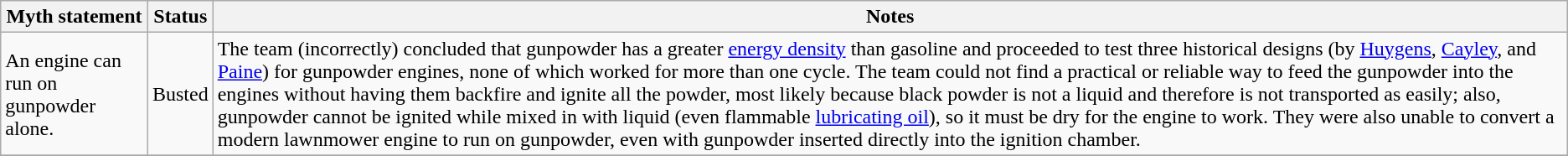<table class="wikitable plainrowheaders">
<tr>
<th>Myth statement</th>
<th>Status</th>
<th>Notes</th>
</tr>
<tr>
<td>An engine can run on gunpowder alone.</td>
<td><span>Busted</span></td>
<td>The team (incorrectly) concluded that gunpowder has a greater <a href='#'>energy density</a> than gasoline and proceeded to test three historical designs (by <a href='#'>Huygens</a>, <a href='#'>Cayley</a>, and <a href='#'>Paine</a>) for gunpowder engines, none of which worked for more than one cycle. The team could not find a practical or reliable way to feed the gunpowder into the engines without having them backfire and ignite all the powder, most likely because black powder is not a liquid and therefore is not transported as easily; also, gunpowder cannot be ignited while mixed in with liquid (even flammable <a href='#'>lubricating oil</a>), so it must be dry for the engine to work. They were also unable to convert a modern lawnmower engine to run on gunpowder, even with gunpowder inserted directly into the ignition chamber.</td>
</tr>
<tr>
</tr>
</table>
